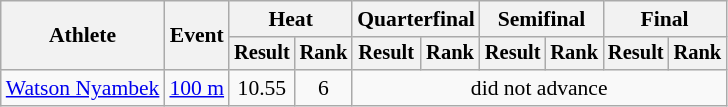<table class="wikitable" style="font-size:90%">
<tr>
<th rowspan="2">Athlete</th>
<th rowspan="2">Event</th>
<th colspan="2">Heat</th>
<th colspan="2">Quarterfinal</th>
<th colspan="2">Semifinal</th>
<th colspan="2">Final</th>
</tr>
<tr style="font-size:95%">
<th>Result</th>
<th>Rank</th>
<th>Result</th>
<th>Rank</th>
<th>Result</th>
<th>Rank</th>
<th>Result</th>
<th>Rank</th>
</tr>
<tr align=center>
<td align=left><a href='#'>Watson Nyambek</a></td>
<td align=left><a href='#'>100 m</a></td>
<td>10.55</td>
<td>6</td>
<td colspan=6>did not advance</td>
</tr>
</table>
